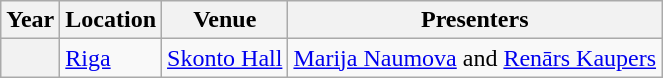<table class="wikitable plainrowheaders">
<tr>
<th>Year</th>
<th>Location</th>
<th>Venue</th>
<th>Presenters</th>
</tr>
<tr>
<th scope="row"></th>
<td><a href='#'>Riga</a></td>
<td><a href='#'>Skonto Hall</a></td>
<td><a href='#'>Marija Naumova</a> and <a href='#'>Renārs Kaupers</a></td>
</tr>
</table>
